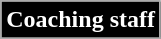<table class="wikitable">
<tr>
<th style="background:#000000; color:#FFFFFF;" scope="col" colspan="2">Coaching staff<br></th>
</tr>
<tr>
</tr>
</table>
